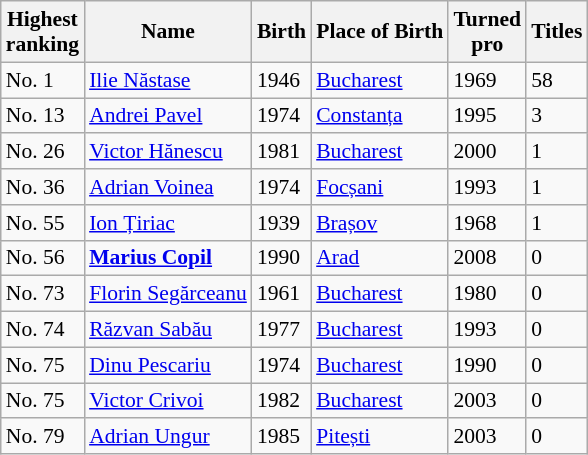<table class="sortable wikitable" style="font-size:90%">
<tr>
<th>Highest<br>ranking</th>
<th>Name</th>
<th>Birth</th>
<th>Place of Birth</th>
<th>Turned<br>pro</th>
<th>Titles</th>
</tr>
<tr>
<td>No. 1</td>
<td><a href='#'>Ilie Năstase</a></td>
<td>1946</td>
<td><a href='#'>Bucharest</a></td>
<td>1969</td>
<td>58</td>
</tr>
<tr ffv>
<td>No. 13</td>
<td><a href='#'>Andrei Pavel</a></td>
<td>1974</td>
<td><a href='#'>Constanța</a></td>
<td>1995</td>
<td>3</td>
</tr>
<tr>
<td>No. 26</td>
<td><a href='#'>Victor Hănescu</a></td>
<td>1981</td>
<td><a href='#'>Bucharest</a></td>
<td>2000</td>
<td>1</td>
</tr>
<tr>
<td>No. 36</td>
<td><a href='#'>Adrian Voinea</a></td>
<td>1974</td>
<td><a href='#'>Focșani</a></td>
<td>1993</td>
<td>1</td>
</tr>
<tr>
<td>No. 55</td>
<td><a href='#'>Ion Țiriac</a></td>
<td>1939</td>
<td><a href='#'>Brașov</a></td>
<td>1968</td>
<td>1</td>
</tr>
<tr>
<td>No. 56</td>
<td><strong><a href='#'>Marius Copil</a></strong></td>
<td>1990</td>
<td><a href='#'>Arad</a></td>
<td>2008</td>
<td>0</td>
</tr>
<tr>
<td>No. 73</td>
<td><a href='#'>Florin Segărceanu</a></td>
<td>1961</td>
<td><a href='#'>Bucharest</a></td>
<td>1980</td>
<td>0</td>
</tr>
<tr>
<td>No. 74</td>
<td><a href='#'>Răzvan Sabău</a></td>
<td>1977</td>
<td><a href='#'>Bucharest</a></td>
<td>1993</td>
<td>0</td>
</tr>
<tr>
<td>No. 75</td>
<td><a href='#'>Dinu Pescariu</a></td>
<td>1974</td>
<td><a href='#'>Bucharest</a></td>
<td>1990</td>
<td>0</td>
</tr>
<tr>
<td>No. 75</td>
<td><a href='#'>Victor Crivoi</a></td>
<td>1982</td>
<td><a href='#'>Bucharest</a></td>
<td>2003</td>
<td>0</td>
</tr>
<tr>
<td>No. 79</td>
<td><a href='#'>Adrian Ungur</a></td>
<td>1985</td>
<td><a href='#'>Pitești</a></td>
<td>2003</td>
<td>0</td>
</tr>
</table>
